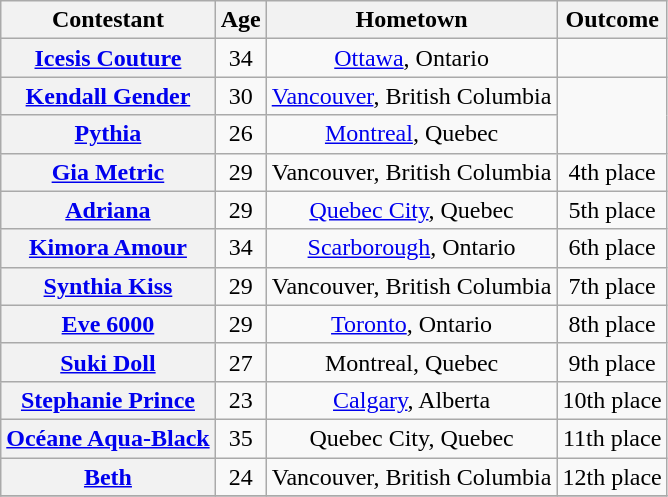<table class="wikitable sortable" style="text-align:center">
<tr>
<th scope="col">Contestant</th>
<th scope="col">Age</th>
<th scope="col">Hometown</th>
<th scope="col">Outcome</th>
</tr>
<tr>
<th scope="row"><a href='#'>Icesis Couture</a></th>
<td>34</td>
<td><a href='#'>Ottawa</a>, Ontario</td>
<td></td>
</tr>
<tr>
<th scope="row"><a href='#'>Kendall Gender</a></th>
<td>30</td>
<td nowrap><a href='#'>Vancouver</a>, British Columbia</td>
<td rowspan="2" nowrap></td>
</tr>
<tr>
<th scope="row"><a href='#'>Pythia</a></th>
<td>26</td>
<td><a href='#'>Montreal</a>, Quebec</td>
</tr>
<tr>
<th scope="row"><a href='#'>Gia Metric</a></th>
<td>29</td>
<td>Vancouver, British Columbia</td>
<td>4th place</td>
</tr>
<tr>
<th scope="row"><a href='#'>Adriana</a></th>
<td>29</td>
<td><a href='#'>Quebec City</a>, Quebec</td>
<td>5th place</td>
</tr>
<tr>
<th scope="row"><a href='#'>Kimora Amour</a></th>
<td>34</td>
<td><a href='#'>Scarborough</a>, Ontario</td>
<td>6th place</td>
</tr>
<tr>
<th scope="row"><a href='#'>Synthia Kiss</a></th>
<td>29</td>
<td>Vancouver, British Columbia</td>
<td>7th place</td>
</tr>
<tr>
<th scope="row"><a href='#'>Eve 6000</a></th>
<td>29</td>
<td><a href='#'>Toronto</a>, Ontario</td>
<td>8th place</td>
</tr>
<tr>
<th scope="row"><a href='#'>Suki Doll</a></th>
<td>27</td>
<td>Montreal, Quebec</td>
<td>9th place</td>
</tr>
<tr>
<th scope="row"><a href='#'>Stephanie Prince</a></th>
<td>23</td>
<td><a href='#'>Calgary</a>, Alberta</td>
<td>10th place</td>
</tr>
<tr>
<th scope="row" nowrap><a href='#'>Océane Aqua-Black</a></th>
<td>35</td>
<td>Quebec City, Quebec</td>
<td>11th place</td>
</tr>
<tr>
<th scope="row"><a href='#'>Beth</a></th>
<td>24</td>
<td>Vancouver, British Columbia</td>
<td>12th place</td>
</tr>
<tr>
</tr>
</table>
